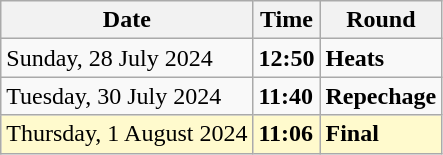<table class="wikitable">
<tr>
<th>Date</th>
<th>Time</th>
<th>Round</th>
</tr>
<tr>
<td>Sunday, 28 July 2024</td>
<td><strong>12:50</strong></td>
<td><strong>Heats</strong></td>
</tr>
<tr>
<td>Tuesday, 30 July 2024</td>
<td><strong>11:40</strong></td>
<td><strong>Repechage</strong></td>
</tr>
<tr style=background:lemonchiffon>
<td>Thursday, 1 August 2024</td>
<td><strong>11:06</strong></td>
<td><strong>Final</strong></td>
</tr>
</table>
